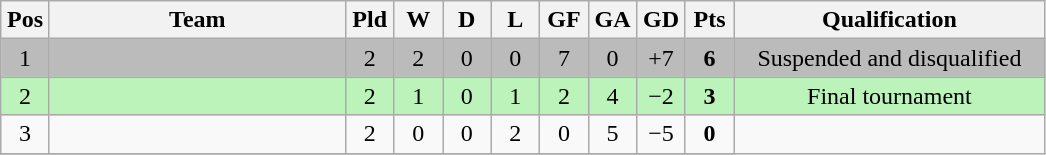<table class="wikitable" border="1" style="text-align: center;">
<tr>
<th width="25"><abbr>Pos</abbr></th>
<th width="190">Team</th>
<th width="25"><abbr>Pld</abbr></th>
<th width="25"><abbr>W</abbr></th>
<th width="25"><abbr>D</abbr></th>
<th width="25"><abbr>L</abbr></th>
<th width="25"><abbr>GF</abbr></th>
<th width="25"><abbr>GA</abbr></th>
<th width="25"><abbr>GD</abbr></th>
<th width="25"><abbr>Pts</abbr></th>
<th width="200">Qualification</th>
</tr>
<tr bgcolor = #BBBBBB>
<td>1</td>
<td align="left"></td>
<td>2</td>
<td>2</td>
<td>0</td>
<td>0</td>
<td>7</td>
<td>0</td>
<td>+7</td>
<td><strong>6</strong></td>
<td>Suspended and disqualified</td>
</tr>
<tr bgcolor = #BBF3BB>
<td>2</td>
<td align="left"></td>
<td>2</td>
<td>1</td>
<td>0</td>
<td>1</td>
<td>2</td>
<td>4</td>
<td>−2</td>
<td><strong>3</strong></td>
<td>Final tournament</td>
</tr>
<tr>
<td>3</td>
<td align="left"></td>
<td>2</td>
<td>0</td>
<td>0</td>
<td>2</td>
<td>0</td>
<td>5</td>
<td>−5</td>
<td><strong>0</strong></td>
</tr>
<tr>
</tr>
</table>
